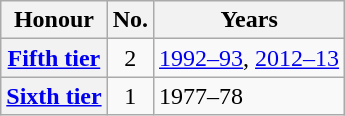<table class="wikitable plainrowheaders">
<tr>
<th scope=col>Honour</th>
<th scope=col>No.</th>
<th scope=col>Years</th>
</tr>
<tr>
<th scope=row><a href='#'>Fifth tier</a></th>
<td align=center>2</td>
<td><a href='#'>1992–93</a>, <a href='#'>2012–13</a></td>
</tr>
<tr>
<th scope=row><a href='#'>Sixth tier</a></th>
<td align=center>1</td>
<td>1977–78</td>
</tr>
</table>
